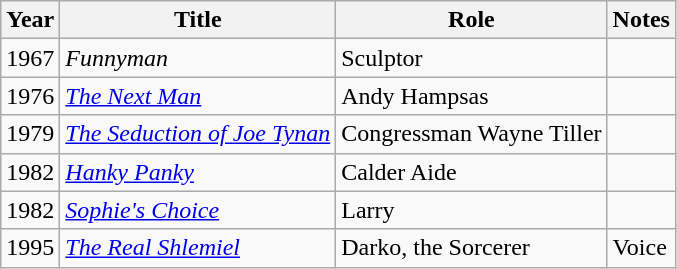<table class="wikitable">
<tr>
<th>Year</th>
<th>Title</th>
<th>Role</th>
<th>Notes</th>
</tr>
<tr>
<td>1967</td>
<td><em>Funnyman</em></td>
<td>Sculptor</td>
<td></td>
</tr>
<tr>
<td>1976</td>
<td><em><a href='#'>The Next Man</a></em></td>
<td>Andy Hampsas</td>
<td></td>
</tr>
<tr>
<td>1979</td>
<td><em><a href='#'>The Seduction of Joe Tynan</a></em></td>
<td>Congressman Wayne Tiller</td>
<td></td>
</tr>
<tr>
<td>1982</td>
<td><em><a href='#'>Hanky Panky</a></em></td>
<td>Calder Aide</td>
<td></td>
</tr>
<tr>
<td>1982</td>
<td><em><a href='#'>Sophie's Choice</a></em></td>
<td>Larry</td>
<td></td>
</tr>
<tr>
<td>1995</td>
<td><em><a href='#'>The Real Shlemiel</a></em></td>
<td>Darko, the Sorcerer</td>
<td>Voice</td>
</tr>
</table>
